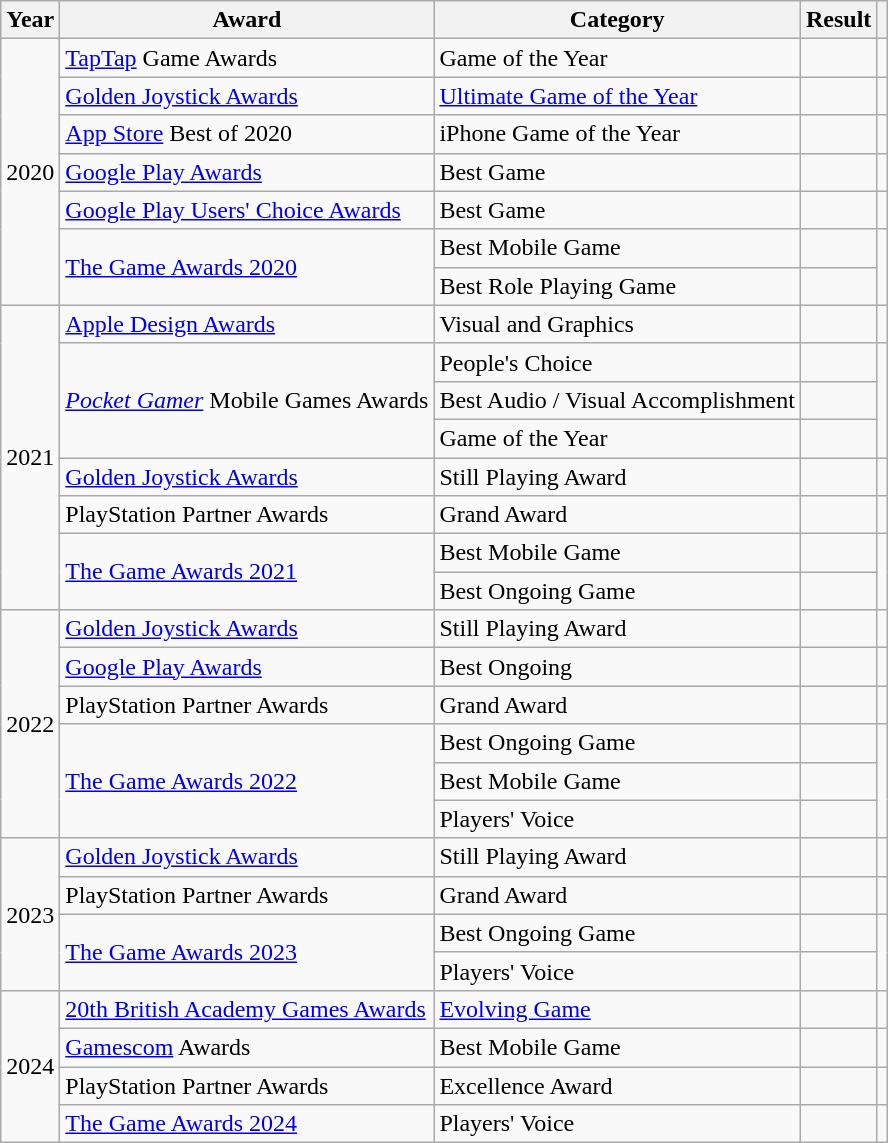<table class="wikitable sortable">
<tr>
<th>Year</th>
<th>Award</th>
<th>Category</th>
<th>Result</th>
<th></th>
</tr>
<tr>
<td rowspan="7" style="text-align:center;">2020</td>
<td><a href='#'>TapTap</a> Game Awards</td>
<td>Game of the Year</td>
<td></td>
<td></td>
</tr>
<tr>
<td><a href='#'>Golden Joystick Awards</a></td>
<td><a href='#'>Ultimate Game of the Year</a></td>
<td></td>
<td></td>
</tr>
<tr>
<td><a href='#'>App Store</a> Best of 2020</td>
<td>iPhone Game of the Year</td>
<td></td>
<td></td>
</tr>
<tr>
<td><a href='#'>Google Play Awards</a></td>
<td>Best Game</td>
<td></td>
<td></td>
</tr>
<tr>
<td><a href='#'>Google Play Users' Choice Awards</a></td>
<td>Best Game</td>
<td></td>
<td></td>
</tr>
<tr>
<td rowspan="2"><a href='#'>The Game Awards 2020</a></td>
<td>Best Mobile Game</td>
<td></td>
<td rowspan="2"></td>
</tr>
<tr>
<td>Best Role Playing Game</td>
<td></td>
</tr>
<tr>
<td rowspan="8" style="text-align:center;">2021</td>
<td><a href='#'>Apple Design Awards</a></td>
<td>Visual and Graphics</td>
<td></td>
<td></td>
</tr>
<tr>
<td rowspan="3"><em><a href='#'>Pocket Gamer</a></em> Mobile Games Awards</td>
<td>People's Choice</td>
<td></td>
<td rowspan="3"></td>
</tr>
<tr>
<td>Best Audio / Visual Accomplishment</td>
<td></td>
</tr>
<tr>
<td>Game of the Year</td>
<td></td>
</tr>
<tr>
<td><a href='#'>Golden Joystick Awards</a></td>
<td>Still Playing Award</td>
<td></td>
<td></td>
</tr>
<tr>
<td>PlayStation Partner Awards</td>
<td>Grand Award</td>
<td></td>
<td></td>
</tr>
<tr>
<td rowspan="2"><a href='#'>The Game Awards 2021</a></td>
<td>Best Mobile Game</td>
<td></td>
<td rowspan="2"></td>
</tr>
<tr>
<td>Best Ongoing Game</td>
<td></td>
</tr>
<tr>
<td rowspan="6" style="text-align:center;">2022</td>
<td><a href='#'>Golden Joystick Awards</a></td>
<td>Still Playing Award</td>
<td></td>
<td></td>
</tr>
<tr>
<td><a href='#'>Google Play Awards</a></td>
<td>Best Ongoing</td>
<td></td>
<td></td>
</tr>
<tr>
<td>PlayStation Partner Awards</td>
<td>Grand Award</td>
<td></td>
<td></td>
</tr>
<tr>
<td rowspan="3"><a href='#'>The Game Awards 2022</a></td>
<td>Best Ongoing Game</td>
<td></td>
<td rowspan="3"></td>
</tr>
<tr>
<td>Best Mobile Game</td>
<td></td>
</tr>
<tr>
<td>Players' Voice</td>
<td></td>
</tr>
<tr>
<td rowspan="4" style="text-align:center;">2023</td>
<td><a href='#'>Golden Joystick Awards</a></td>
<td>Still Playing Award</td>
<td></td>
<td></td>
</tr>
<tr>
<td>PlayStation Partner Awards</td>
<td>Grand Award</td>
<td></td>
<td></td>
</tr>
<tr>
<td rowspan="2"><a href='#'>The Game Awards 2023</a></td>
<td>Best Ongoing Game</td>
<td></td>
<td rowspan="2"></td>
</tr>
<tr>
<td>Players' Voice</td>
<td></td>
</tr>
<tr>
<td rowspan="4" style="text-align:center;">2024</td>
<td><a href='#'>20th British Academy Games Awards</a></td>
<td><a href='#'>Evolving Game</a></td>
<td></td>
<td></td>
</tr>
<tr>
<td><a href='#'>Gamescom</a> Awards</td>
<td>Best Mobile Game</td>
<td></td>
<td></td>
</tr>
<tr>
<td>PlayStation Partner Awards</td>
<td>Excellence Award</td>
<td></td>
<td></td>
</tr>
<tr>
<td><a href='#'>The Game Awards 2024</a></td>
<td>Players' Voice</td>
<td></td>
<td></td>
</tr>
</table>
